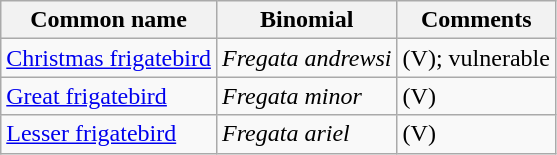<table class="wikitable">
<tr>
<th>Common name</th>
<th>Binomial</th>
<th>Comments</th>
</tr>
<tr>
<td><a href='#'>Christmas frigatebird</a></td>
<td><em>Fregata andrewsi</em></td>
<td>(V); vulnerable</td>
</tr>
<tr>
<td><a href='#'>Great frigatebird</a></td>
<td><em>Fregata minor</em></td>
<td>(V)</td>
</tr>
<tr>
<td><a href='#'>Lesser frigatebird</a></td>
<td><em>Fregata ariel</em></td>
<td>(V)</td>
</tr>
</table>
